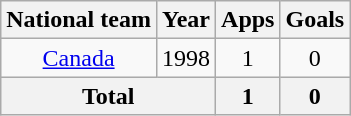<table class=wikitable style=text-align:center>
<tr>
<th>National team</th>
<th>Year</th>
<th>Apps</th>
<th>Goals</th>
</tr>
<tr>
<td rowspan=1><a href='#'>Canada</a></td>
<td>1998</td>
<td>1</td>
<td>0</td>
</tr>
<tr>
<th colspan=2>Total</th>
<th>1</th>
<th>0</th>
</tr>
</table>
